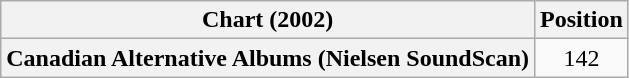<table class="wikitable plainrowheaders">
<tr>
<th scope="col">Chart (2002)</th>
<th scope="col">Position</th>
</tr>
<tr>
<th scope="row">Canadian Alternative Albums (Nielsen SoundScan)</th>
<td align=center>142</td>
</tr>
</table>
